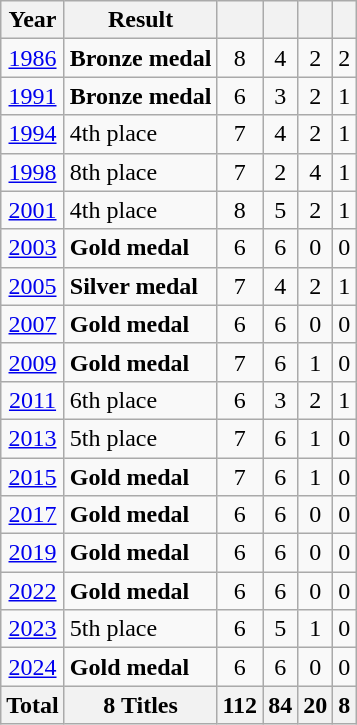<table class="wikitable" style="text-align: center;">
<tr>
<th>Year</th>
<th>Result</th>
<th></th>
<th></th>
<th></th>
<th></th>
</tr>
<tr>
<td> <a href='#'>1986</a></td>
<td style="text-align:left;"><strong> Bronze medal</strong></td>
<td>8</td>
<td>4</td>
<td>2</td>
<td>2</td>
</tr>
<tr>
<td> <a href='#'>1991</a></td>
<td style="text-align:left;"><strong> Bronze medal</strong></td>
<td>6</td>
<td>3</td>
<td>2</td>
<td>1</td>
</tr>
<tr>
<td> <a href='#'>1994</a></td>
<td style="text-align:left;">4th place</td>
<td>7</td>
<td>4</td>
<td>2</td>
<td>1</td>
</tr>
<tr>
<td> <a href='#'>1998</a></td>
<td style="text-align:left;">8th place</td>
<td>7</td>
<td>2</td>
<td>4</td>
<td>1</td>
</tr>
<tr>
<td> <a href='#'>2001</a></td>
<td style="text-align:left;">4th place</td>
<td>8</td>
<td>5</td>
<td>2</td>
<td>1</td>
</tr>
<tr>
<td> <a href='#'>2003</a></td>
<td style="text-align:left;"><strong> Gold medal</strong></td>
<td>6</td>
<td>6</td>
<td>0</td>
<td>0</td>
</tr>
<tr>
<td> <a href='#'>2005</a></td>
<td style="text-align:left;"><strong> Silver medal</strong></td>
<td>7</td>
<td>4</td>
<td>2</td>
<td>1</td>
</tr>
<tr>
<td> <a href='#'>2007</a></td>
<td style="text-align:left;"><strong> Gold medal</strong></td>
<td>6</td>
<td>6</td>
<td>0</td>
<td>0</td>
</tr>
<tr>
<td> <a href='#'>2009</a></td>
<td style="text-align:left;"><strong> Gold medal</strong></td>
<td>7</td>
<td>6</td>
<td>1</td>
<td>0</td>
</tr>
<tr>
<td> <a href='#'>2011</a></td>
<td style="text-align:left;">6th place</td>
<td>6</td>
<td>3</td>
<td>2</td>
<td>1</td>
</tr>
<tr>
<td> <a href='#'>2013</a></td>
<td style="text-align:left;">5th place</td>
<td>7</td>
<td>6</td>
<td>1</td>
<td>0</td>
</tr>
<tr>
<td> <a href='#'>2015</a></td>
<td style="text-align:left;"><strong> Gold medal</strong></td>
<td>7</td>
<td>6</td>
<td>1</td>
<td>0</td>
</tr>
<tr>
<td> <a href='#'>2017</a></td>
<td style="text-align:left;"><strong> Gold medal</strong></td>
<td>6</td>
<td>6</td>
<td>0</td>
<td>0</td>
</tr>
<tr>
<td> <a href='#'>2019</a></td>
<td style="text-align:left;"><strong> Gold medal</strong></td>
<td>6</td>
<td>6</td>
<td>0</td>
<td>0</td>
</tr>
<tr>
<td> <a href='#'>2022</a></td>
<td style="text-align:left;"><strong> Gold medal</strong></td>
<td>6</td>
<td>6</td>
<td>0</td>
<td>0</td>
</tr>
<tr>
<td> <a href='#'>2023</a></td>
<td style="text-align:left;">5th place</td>
<td>6</td>
<td>5</td>
<td>1</td>
<td>0</td>
</tr>
<tr>
<td> <a href='#'>2024</a></td>
<td style="text-align:left;"><strong> Gold medal</strong></td>
<td>6</td>
<td>6</td>
<td>0</td>
<td>0</td>
</tr>
<tr>
<th>Total</th>
<th>8 Titles</th>
<th>112</th>
<th>84</th>
<th>20</th>
<th>8</th>
</tr>
</table>
